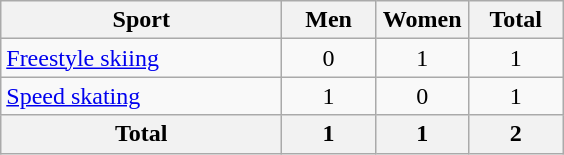<table class="wikitable sortable" style="text-align:center;">
<tr>
<th width=180>Sport</th>
<th width=55>Men</th>
<th width=55>Women</th>
<th width=55>Total</th>
</tr>
<tr>
<td align=left><a href='#'>Freestyle skiing</a></td>
<td>0</td>
<td>1</td>
<td>1</td>
</tr>
<tr>
<td align=left><a href='#'>Speed skating</a></td>
<td>1</td>
<td>0</td>
<td>1</td>
</tr>
<tr>
<th>Total</th>
<th>1</th>
<th>1</th>
<th>2</th>
</tr>
</table>
